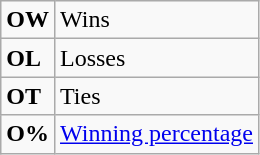<table class="wikitable">
<tr>
<td><strong>OW</strong></td>
<td>Wins</td>
</tr>
<tr>
<td><strong>OL</strong></td>
<td>Losses</td>
</tr>
<tr>
<td><strong>OT</strong></td>
<td>Ties</td>
</tr>
<tr>
<td align="center"><strong>O%</strong></td>
<td><a href='#'>Winning percentage</a></td>
</tr>
</table>
